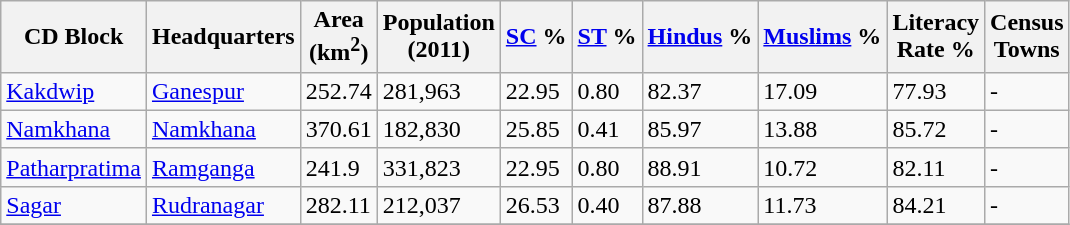<table class="wikitable sortable">
<tr>
<th>CD Block</th>
<th>Headquarters</th>
<th>Area<br>(km<sup>2</sup>)</th>
<th>Population<br>(2011)</th>
<th><a href='#'>SC</a> %</th>
<th><a href='#'>ST</a> %</th>
<th><a href='#'>Hindus</a> %</th>
<th><a href='#'>Muslims</a> %</th>
<th>Literacy<br> Rate %</th>
<th>Census<br>Towns</th>
</tr>
<tr>
<td><a href='#'>Kakdwip</a></td>
<td><a href='#'>Ganespur</a></td>
<td>252.74</td>
<td>281,963</td>
<td>22.95</td>
<td>0.80</td>
<td>82.37</td>
<td>17.09</td>
<td>77.93</td>
<td>-</td>
</tr>
<tr>
<td><a href='#'>Namkhana</a></td>
<td><a href='#'>Namkhana</a></td>
<td>370.61</td>
<td>182,830</td>
<td>25.85</td>
<td>0.41</td>
<td>85.97</td>
<td>13.88</td>
<td>85.72</td>
<td>-</td>
</tr>
<tr>
<td><a href='#'>Patharpratima</a></td>
<td><a href='#'>Ramganga</a></td>
<td>241.9</td>
<td>331,823</td>
<td>22.95</td>
<td>0.80</td>
<td>88.91</td>
<td>10.72</td>
<td>82.11</td>
<td>-</td>
</tr>
<tr>
<td><a href='#'>Sagar</a></td>
<td><a href='#'>Rudranagar</a></td>
<td>282.11</td>
<td>212,037</td>
<td>26.53</td>
<td>0.40</td>
<td>87.88</td>
<td>11.73</td>
<td>84.21</td>
<td>-</td>
</tr>
<tr>
</tr>
</table>
